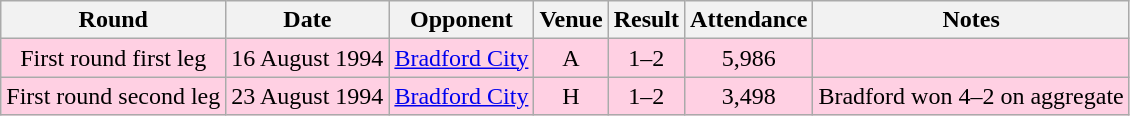<table class="wikitable" style="text-align:center">
<tr>
<th>Round</th>
<th>Date</th>
<th>Opponent</th>
<th>Venue</th>
<th>Result</th>
<th>Attendance</th>
<th>Notes</th>
</tr>
<tr style="background-color: #ffd0e3;">
<td>First round first leg</td>
<td>16 August 1994</td>
<td><a href='#'>Bradford City</a></td>
<td>A</td>
<td>1–2</td>
<td>5,986</td>
<td></td>
</tr>
<tr style="background-color: #ffd0e3;">
<td>First round second leg</td>
<td>23 August 1994</td>
<td><a href='#'>Bradford City</a></td>
<td>H</td>
<td>1–2</td>
<td>3,498</td>
<td>Bradford won 4–2 on aggregate</td>
</tr>
</table>
